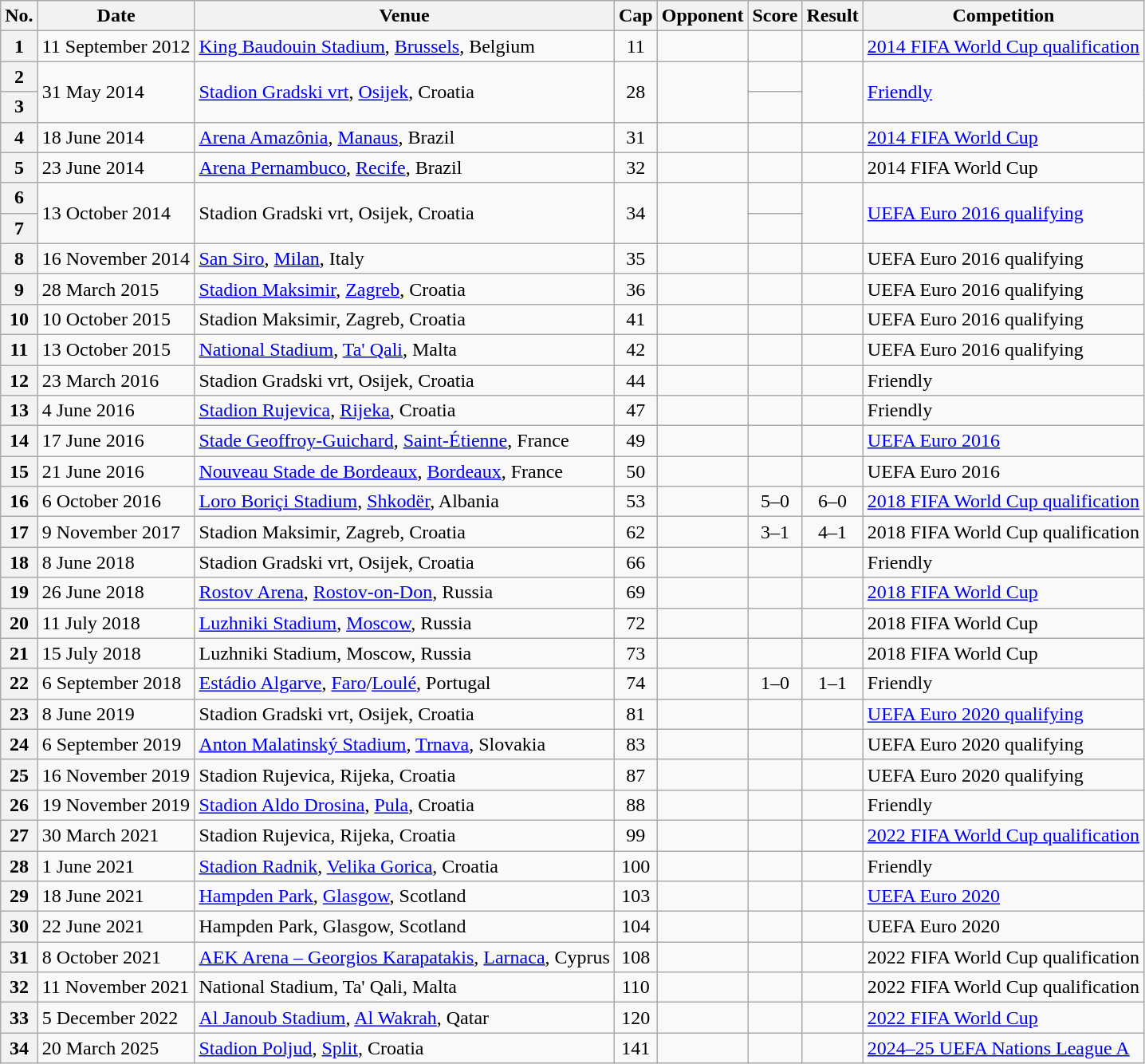<table class="wikitable sortable">
<tr>
<th>No.</th>
<th>Date</th>
<th>Venue</th>
<th>Cap</th>
<th>Opponent</th>
<th>Score</th>
<th>Result</th>
<th>Competition</th>
</tr>
<tr>
<th>1</th>
<td>11 September 2012</td>
<td><a href='#'>King Baudouin Stadium</a>, <a href='#'>Brussels</a>, Belgium</td>
<td align=center>11</td>
<td></td>
<td></td>
<td></td>
<td><a href='#'>2014 FIFA World Cup qualification</a></td>
</tr>
<tr>
<th>2</th>
<td rowspan=2>31 May 2014</td>
<td rowspan=2><a href='#'>Stadion Gradski vrt</a>, <a href='#'>Osijek</a>, Croatia</td>
<td align=center rowspan="2">28</td>
<td rowspan="2"></td>
<td></td>
<td rowspan=2></td>
<td rowspan=2><a href='#'>Friendly</a></td>
</tr>
<tr>
<th>3</th>
<td></td>
</tr>
<tr>
<th>4</th>
<td>18 June 2014</td>
<td><a href='#'>Arena Amazônia</a>, <a href='#'>Manaus</a>, Brazil</td>
<td align=center>31</td>
<td></td>
<td></td>
<td></td>
<td><a href='#'>2014 FIFA World Cup</a></td>
</tr>
<tr>
<th>5</th>
<td>23 June 2014</td>
<td><a href='#'>Arena Pernambuco</a>, <a href='#'>Recife</a>, Brazil</td>
<td align=center>32</td>
<td></td>
<td></td>
<td></td>
<td>2014 FIFA World Cup</td>
</tr>
<tr>
<th>6</th>
<td rowspan="2">13 October 2014</td>
<td rowspan="2">Stadion Gradski vrt, Osijek, Croatia</td>
<td align=center rowspan="2">34</td>
<td rowspan="2"></td>
<td></td>
<td rowspan="2"></td>
<td rowspan="2"><a href='#'>UEFA Euro 2016 qualifying</a></td>
</tr>
<tr>
<th>7</th>
<td></td>
</tr>
<tr>
<th>8</th>
<td>16 November 2014</td>
<td><a href='#'>San Siro</a>, <a href='#'>Milan</a>, Italy</td>
<td align=center>35</td>
<td></td>
<td></td>
<td></td>
<td>UEFA Euro 2016 qualifying</td>
</tr>
<tr>
<th>9</th>
<td>28 March 2015</td>
<td><a href='#'>Stadion Maksimir</a>, <a href='#'>Zagreb</a>, Croatia</td>
<td align=center>36</td>
<td></td>
<td></td>
<td></td>
<td>UEFA Euro 2016 qualifying</td>
</tr>
<tr>
<th>10</th>
<td>10 October 2015</td>
<td>Stadion Maksimir, Zagreb, Croatia</td>
<td align="center">41</td>
<td></td>
<td></td>
<td></td>
<td>UEFA Euro 2016 qualifying</td>
</tr>
<tr>
<th>11</th>
<td>13 October 2015</td>
<td><a href='#'>National Stadium</a>, <a href='#'>Ta' Qali</a>, Malta</td>
<td align=center>42</td>
<td></td>
<td></td>
<td></td>
<td>UEFA Euro 2016 qualifying</td>
</tr>
<tr>
<th>12</th>
<td>23 March 2016</td>
<td>Stadion Gradski vrt, Osijek, Croatia</td>
<td align=center>44</td>
<td></td>
<td></td>
<td></td>
<td>Friendly</td>
</tr>
<tr>
<th>13</th>
<td>4 June 2016</td>
<td><a href='#'>Stadion Rujevica</a>, <a href='#'>Rijeka</a>, Croatia</td>
<td align=center>47</td>
<td></td>
<td></td>
<td></td>
<td>Friendly</td>
</tr>
<tr>
<th>14</th>
<td>17 June 2016</td>
<td><a href='#'>Stade Geoffroy-Guichard</a>, <a href='#'>Saint-Étienne</a>, France</td>
<td align=center>49</td>
<td></td>
<td></td>
<td></td>
<td><a href='#'>UEFA Euro 2016</a></td>
</tr>
<tr>
<th>15</th>
<td>21 June 2016</td>
<td><a href='#'>Nouveau Stade de Bordeaux</a>, <a href='#'>Bordeaux</a>, France</td>
<td align=center>50</td>
<td></td>
<td></td>
<td></td>
<td>UEFA Euro 2016</td>
</tr>
<tr>
<th>16</th>
<td>6 October 2016</td>
<td><a href='#'>Loro Boriçi Stadium</a>, <a href='#'>Shkodër</a>, Albania</td>
<td align=center>53</td>
<td></td>
<td align=center>5–0</td>
<td style="text-align:center;">6–0</td>
<td><a href='#'>2018 FIFA World Cup qualification</a></td>
</tr>
<tr>
<th>17</th>
<td>9 November 2017</td>
<td>Stadion Maksimir, Zagreb, Croatia</td>
<td align=center>62</td>
<td></td>
<td align=center>3–1</td>
<td style="text-align:center;">4–1</td>
<td>2018 FIFA World Cup qualification</td>
</tr>
<tr>
<th>18</th>
<td>8 June 2018</td>
<td>Stadion Gradski vrt, Osijek, Croatia</td>
<td align=center>66</td>
<td></td>
<td></td>
<td></td>
<td>Friendly</td>
</tr>
<tr>
<th>19</th>
<td>26 June 2018</td>
<td><a href='#'>Rostov Arena</a>, <a href='#'>Rostov-on-Don</a>, Russia</td>
<td align=center>69</td>
<td></td>
<td></td>
<td></td>
<td><a href='#'>2018 FIFA World Cup</a></td>
</tr>
<tr>
<th>20</th>
<td>11 July 2018</td>
<td><a href='#'>Luzhniki Stadium</a>, <a href='#'>Moscow</a>, Russia</td>
<td align=center>72</td>
<td></td>
<td></td>
<td></td>
<td>2018 FIFA World Cup</td>
</tr>
<tr>
<th>21</th>
<td>15 July 2018</td>
<td>Luzhniki Stadium, Moscow, Russia</td>
<td align="center">73</td>
<td></td>
<td></td>
<td></td>
<td>2018 FIFA World Cup</td>
</tr>
<tr>
<th>22</th>
<td>6 September 2018</td>
<td><a href='#'>Estádio Algarve</a>, <a href='#'>Faro</a>/<a href='#'>Loulé</a>, Portugal</td>
<td align=center>74</td>
<td></td>
<td align=center>1–0</td>
<td style="text-align:center;">1–1</td>
<td>Friendly</td>
</tr>
<tr>
<th>23</th>
<td>8 June 2019</td>
<td>Stadion Gradski vrt, Osijek, Croatia</td>
<td align=center>81</td>
<td></td>
<td></td>
<td></td>
<td><a href='#'>UEFA Euro 2020 qualifying</a></td>
</tr>
<tr>
<th>24</th>
<td>6 September 2019</td>
<td><a href='#'>Anton Malatinský Stadium</a>, <a href='#'>Trnava</a>, Slovakia</td>
<td align=center>83</td>
<td></td>
<td></td>
<td></td>
<td>UEFA Euro 2020 qualifying</td>
</tr>
<tr>
<th>25</th>
<td>16 November 2019</td>
<td>Stadion Rujevica, Rijeka, Croatia</td>
<td align=center>87</td>
<td></td>
<td></td>
<td></td>
<td>UEFA Euro 2020 qualifying</td>
</tr>
<tr>
<th>26</th>
<td>19 November 2019</td>
<td><a href='#'>Stadion Aldo Drosina</a>, <a href='#'>Pula</a>, Croatia</td>
<td align=center>88</td>
<td></td>
<td></td>
<td></td>
<td>Friendly</td>
</tr>
<tr>
<th>27</th>
<td>30 March 2021</td>
<td>Stadion Rujevica, Rijeka, Croatia</td>
<td align=center>99</td>
<td></td>
<td></td>
<td></td>
<td><a href='#'>2022 FIFA World Cup qualification</a></td>
</tr>
<tr>
<th>28</th>
<td>1 June 2021</td>
<td><a href='#'>Stadion Radnik</a>, <a href='#'>Velika Gorica</a>, Croatia</td>
<td align=center>100</td>
<td></td>
<td></td>
<td></td>
<td>Friendly</td>
</tr>
<tr>
<th>29</th>
<td>18 June 2021</td>
<td><a href='#'>Hampden Park</a>, <a href='#'>Glasgow</a>, Scotland</td>
<td align=center>103</td>
<td></td>
<td></td>
<td></td>
<td><a href='#'>UEFA Euro 2020</a></td>
</tr>
<tr>
<th>30</th>
<td>22 June 2021</td>
<td>Hampden Park, Glasgow, Scotland</td>
<td align="center">104</td>
<td></td>
<td></td>
<td></td>
<td>UEFA Euro 2020</td>
</tr>
<tr>
<th>31</th>
<td>8 October 2021</td>
<td><a href='#'>AEK Arena – Georgios Karapatakis</a>, <a href='#'>Larnaca</a>, Cyprus</td>
<td align=center>108</td>
<td></td>
<td></td>
<td></td>
<td>2022 FIFA World Cup qualification</td>
</tr>
<tr>
<th>32</th>
<td>11 November 2021</td>
<td>National Stadium, Ta' Qali, Malta</td>
<td align=center>110</td>
<td></td>
<td></td>
<td></td>
<td>2022 FIFA World Cup qualification</td>
</tr>
<tr>
<th>33</th>
<td>5 December 2022</td>
<td><a href='#'>Al Janoub Stadium</a>, <a href='#'>Al Wakrah</a>, Qatar</td>
<td align=center>120</td>
<td></td>
<td></td>
<td></td>
<td><a href='#'>2022 FIFA World Cup</a></td>
</tr>
<tr>
<th>34</th>
<td>20 March 2025</td>
<td><a href='#'>Stadion Poljud</a>, <a href='#'>Split</a>, Croatia</td>
<td align=center>141</td>
<td></td>
<td></td>
<td></td>
<td><a href='#'>2024–25 UEFA Nations League A</a></td>
</tr>
</table>
